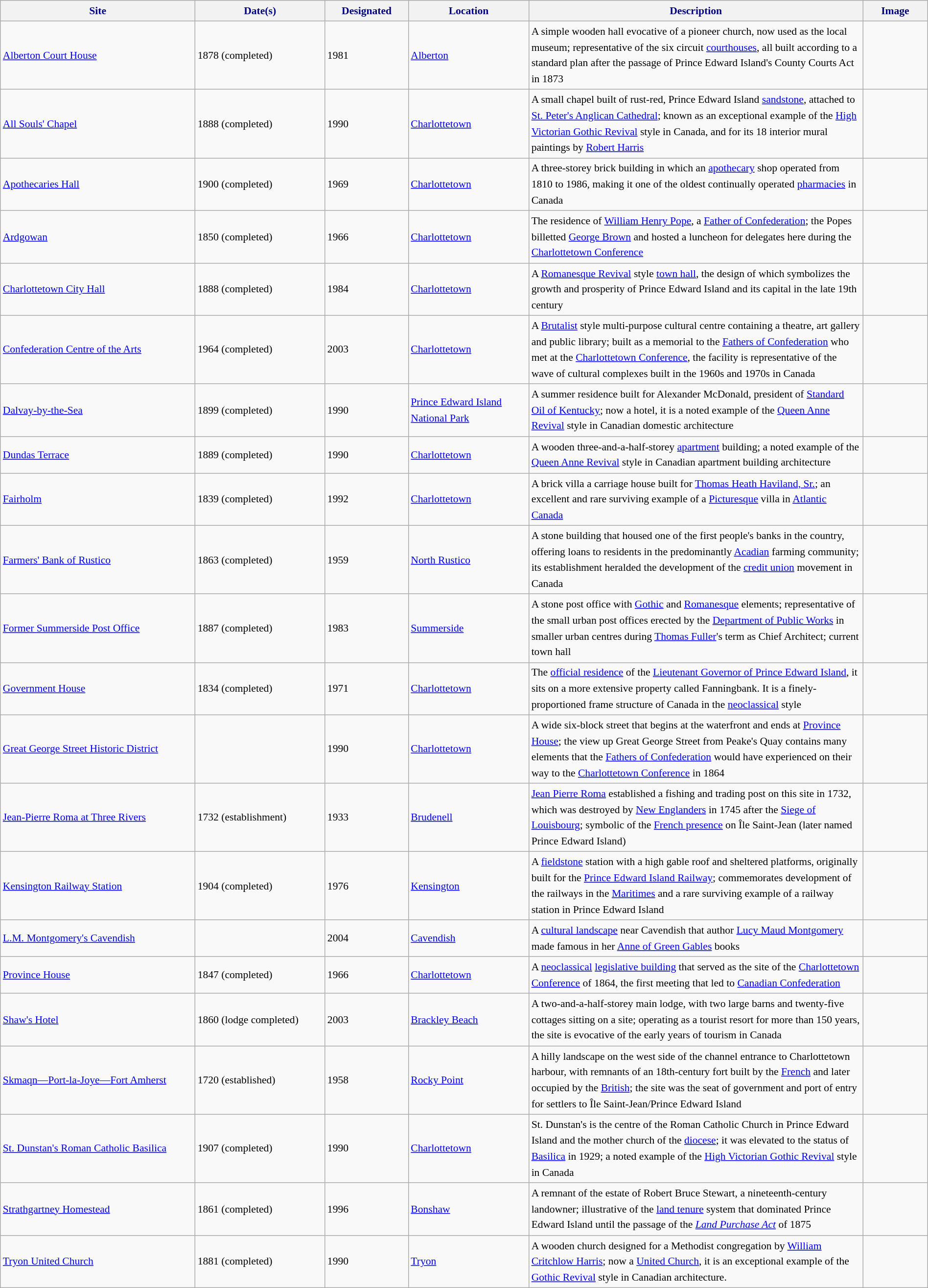<table class="wikitable sortable" style="font-size:90%;width:100%;border:0px;text-align:left;line-height:150%;">
<tr>
<th style="background-color:#f2f2f2; color: #000080" width="21%">Site</th>
<th style="background-color:#f2f2f2; color: #000080" width="14%">Date(s)</th>
<th style="background-color:#f2f2f2; color: #000080" width="9%">Designated</th>
<th style="background-color:#f2f2f2; color: #000080" width="13%">Location</th>
<th style="background-color:#f2f2f2; color: #000080" width="36%" class="unsortable">Description</th>
<th style="background-color:#f2f2f2; color: #000080" width="7%" class="unsortable">Image</th>
</tr>
<tr>
<td><a href='#'>Alberton Court House</a></td>
<td>1878 (completed)</td>
<td>1981</td>
<td><a href='#'>Alberton</a><br></td>
<td>A simple wooden hall evocative of a pioneer church, now used as the local museum; representative of the six circuit <a href='#'>courthouses</a>, all built according to a standard plan after the passage of Prince Edward Island's County Courts Act in 1873</td>
<td></td>
</tr>
<tr>
<td><a href='#'>All Souls' Chapel</a></td>
<td>1888 (completed)</td>
<td>1990</td>
<td><a href='#'>Charlottetown</a><br></td>
<td>A small chapel built of rust-red, Prince Edward Island <a href='#'>sandstone</a>, attached to <a href='#'>St. Peter's Anglican Cathedral</a>; known as an exceptional example of the <a href='#'>High Victorian Gothic Revival</a> style in Canada, and for its 18 interior mural paintings by <a href='#'>Robert Harris</a></td>
<td></td>
</tr>
<tr>
<td><a href='#'>Apothecaries Hall</a></td>
<td>1900 (completed)</td>
<td>1969</td>
<td><a href='#'>Charlottetown</a><br></td>
<td>A three-storey brick building in which an <a href='#'>apothecary</a> shop operated from 1810 to 1986, making it one of the oldest continually operated <a href='#'>pharmacies</a> in Canada</td>
<td></td>
</tr>
<tr>
<td><a href='#'>Ardgowan</a></td>
<td>1850 (completed)</td>
<td>1966</td>
<td><a href='#'>Charlottetown</a><br></td>
<td>The residence of <a href='#'>William Henry Pope</a>, a <a href='#'>Father of Confederation</a>; the Popes billetted <a href='#'>George Brown</a> and hosted a luncheon for delegates here during the <a href='#'>Charlottetown Conference</a></td>
<td></td>
</tr>
<tr>
<td><a href='#'>Charlottetown City Hall</a></td>
<td>1888 (completed)</td>
<td>1984</td>
<td><a href='#'>Charlottetown</a><br></td>
<td>A <a href='#'>Romanesque Revival</a> style <a href='#'>town hall</a>, the design of which symbolizes the growth and prosperity of Prince Edward Island and its capital in the late 19th century</td>
<td></td>
</tr>
<tr>
<td><a href='#'>Confederation Centre of the Arts</a></td>
<td>1964 (completed)</td>
<td>2003</td>
<td><a href='#'>Charlottetown</a><br></td>
<td>A <a href='#'>Brutalist</a> style multi-purpose cultural centre containing a theatre, art gallery and public library; built as a memorial to the <a href='#'>Fathers of Confederation</a> who met at the <a href='#'>Charlottetown Conference</a>, the facility is representative of the wave of cultural complexes built in the 1960s and 1970s in Canada</td>
<td></td>
</tr>
<tr>
<td><a href='#'>Dalvay-by-the-Sea</a></td>
<td>1899 (completed)</td>
<td>1990</td>
<td><a href='#'>Prince Edward Island National Park</a><br></td>
<td>A summer residence built for Alexander McDonald, president of <a href='#'>Standard Oil of Kentucky</a>; now a hotel, it is a noted example of the <a href='#'>Queen Anne Revival</a> style in Canadian domestic architecture</td>
<td></td>
</tr>
<tr>
<td><a href='#'>Dundas Terrace</a></td>
<td>1889 (completed)</td>
<td>1990</td>
<td><a href='#'>Charlottetown</a><br></td>
<td>A wooden three-and-a-half-storey <a href='#'>apartment</a> building; a noted example of the <a href='#'>Queen Anne Revival</a> style in Canadian apartment building architecture</td>
<td></td>
</tr>
<tr>
<td><a href='#'>Fairholm</a></td>
<td>1839 (completed)</td>
<td>1992</td>
<td><a href='#'>Charlottetown</a><br></td>
<td>A brick villa a carriage house built for <a href='#'>Thomas Heath Haviland, Sr.</a>; an excellent and rare surviving example of a <a href='#'>Picturesque</a> villa in <a href='#'>Atlantic Canada</a></td>
<td></td>
</tr>
<tr>
<td><a href='#'>Farmers' Bank of Rustico</a></td>
<td>1863 (completed)</td>
<td>1959</td>
<td><a href='#'>North Rustico</a><br></td>
<td>A stone building that housed one of the first people's banks in the country, offering loans to residents in the predominantly <a href='#'>Acadian</a> farming community; its establishment heralded the development of the <a href='#'>credit union</a> movement in Canada</td>
<td></td>
</tr>
<tr>
<td><a href='#'>Former Summerside Post Office</a></td>
<td>1887 (completed)</td>
<td>1983</td>
<td><a href='#'>Summerside</a><br></td>
<td>A stone post office with <a href='#'>Gothic</a> and <a href='#'>Romanesque</a> elements; representative of the small urban post offices erected by the <a href='#'>Department of Public Works</a> in smaller urban centres during <a href='#'>Thomas Fuller</a>'s term as Chief Architect; current town hall</td>
<td></td>
</tr>
<tr>
<td><a href='#'>Government House</a></td>
<td>1834 (completed)</td>
<td>1971</td>
<td><a href='#'>Charlottetown</a><br></td>
<td>The <a href='#'>official residence</a> of the <a href='#'>Lieutenant Governor of Prince Edward Island</a>, it sits on a more extensive property called Fanningbank. It is a finely-proportioned frame structure of Canada in the <a href='#'>neoclassical</a> style</td>
<td></td>
</tr>
<tr>
<td><a href='#'>Great George Street Historic District</a></td>
<td></td>
<td>1990</td>
<td><a href='#'>Charlottetown</a><br></td>
<td>A wide six-block street that begins at the waterfront and ends at <a href='#'>Province House</a>; the view up Great George Street from Peake's Quay contains many elements that the <a href='#'>Fathers of Confederation</a> would have experienced on their way to the <a href='#'>Charlottetown Conference</a> in 1864</td>
<td></td>
</tr>
<tr>
<td><a href='#'>Jean-Pierre Roma at Three Rivers</a></td>
<td>1732 (establishment)</td>
<td>1933</td>
<td><a href='#'>Brudenell</a><br></td>
<td><a href='#'>Jean Pierre Roma</a> established a fishing and trading post on this site in 1732, which was destroyed by <a href='#'>New Englanders</a> in 1745 after the <a href='#'>Siege of Louisbourg</a>; symbolic of the <a href='#'>French presence</a> on Île Saint-Jean (later named Prince Edward Island)</td>
<td></td>
</tr>
<tr>
<td><a href='#'>Kensington Railway Station</a></td>
<td>1904 (completed)</td>
<td>1976</td>
<td><a href='#'>Kensington</a><br></td>
<td>A <a href='#'>fieldstone</a> station with a high gable roof and sheltered platforms, originally built for the <a href='#'>Prince Edward Island Railway</a>; commemorates development of the railways in the <a href='#'>Maritimes</a> and a rare surviving example of a railway station in Prince Edward Island</td>
<td></td>
</tr>
<tr>
<td><a href='#'>L.M. Montgomery's Cavendish</a></td>
<td></td>
<td>2004</td>
<td><a href='#'>Cavendish</a><br></td>
<td>A <a href='#'>cultural landscape</a> near Cavendish that author <a href='#'>Lucy Maud Montgomery</a> made famous in her <a href='#'>Anne of Green Gables</a> books</td>
<td></td>
</tr>
<tr>
<td><a href='#'>Province House</a></td>
<td>1847 (completed)</td>
<td>1966</td>
<td><a href='#'>Charlottetown</a><br></td>
<td>A <a href='#'>neoclassical</a> <a href='#'>legislative building</a> that served as the site of the <a href='#'>Charlottetown Conference</a> of 1864, the first meeting that led to <a href='#'>Canadian Confederation</a></td>
<td></td>
</tr>
<tr>
<td><a href='#'>Shaw's Hotel</a></td>
<td>1860 (lodge completed)</td>
<td>2003</td>
<td><a href='#'>Brackley Beach</a><br></td>
<td>A two-and-a-half-storey main lodge, with two large barns and twenty-five cottages sitting on a  site; operating as a tourist resort for more than 150 years, the site is evocative of the early years of tourism in Canada</td>
<td></td>
</tr>
<tr>
<td><a href='#'>Skmaqn—Port-la-Joye—Fort Amherst</a></td>
<td>1720 (established)</td>
<td>1958</td>
<td><a href='#'>Rocky Point</a>   <br></td>
<td>A hilly landscape on the west side of the channel entrance to Charlottetown harbour, with remnants of an 18th-century fort built by the <a href='#'>French</a> and later occupied by the <a href='#'>British</a>; the site was the seat of government and port of entry for settlers to Île Saint-Jean/Prince Edward Island</td>
<td></td>
</tr>
<tr>
<td><a href='#'>St. Dunstan's Roman Catholic Basilica</a></td>
<td>1907 (completed)</td>
<td>1990</td>
<td><a href='#'>Charlottetown</a><br></td>
<td>St. Dunstan's is the centre of the Roman Catholic Church in Prince Edward Island and the mother church of the <a href='#'>diocese</a>; it was elevated to the status of <a href='#'>Basilica</a> in 1929; a noted example of the <a href='#'>High Victorian Gothic Revival</a> style in Canada</td>
<td></td>
</tr>
<tr>
<td><a href='#'>Strathgartney Homestead</a></td>
<td>1861 (completed)</td>
<td>1996</td>
<td><a href='#'>Bonshaw</a><br></td>
<td>A  remnant of the  estate of Robert Bruce Stewart, a nineteenth-century landowner; illustrative of the <a href='#'>land tenure</a> system that dominated Prince Edward Island until the passage of the <em><a href='#'>Land Purchase Act</a></em> of 1875</td>
<td></td>
</tr>
<tr>
<td><a href='#'>Tryon United Church</a></td>
<td>1881 (completed)</td>
<td>1990</td>
<td><a href='#'>Tryon</a><br></td>
<td>A wooden church designed for a Methodist congregation by <a href='#'>William Critchlow Harris</a>; now a <a href='#'>United Church</a>, it is an exceptional example of the <a href='#'>Gothic Revival</a> style in Canadian architecture.</td>
<td></td>
</tr>
<tr>
</tr>
</table>
